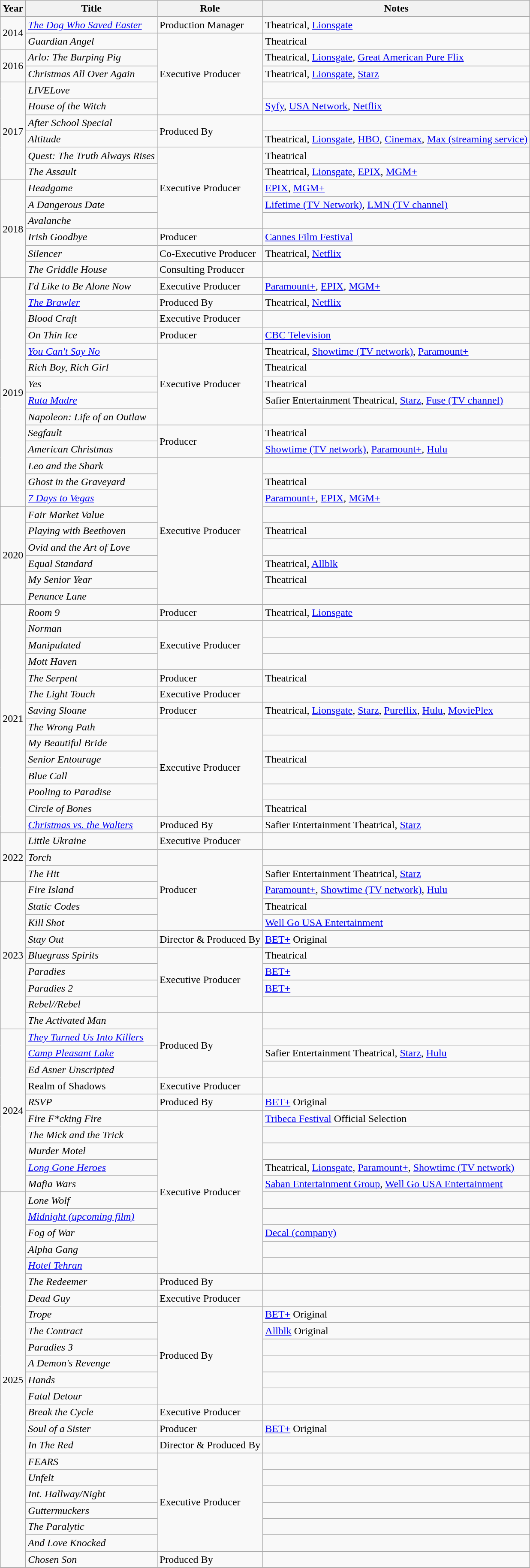<table class="wikitable sortable plainrowheaders">
<tr>
<th>Year</th>
<th>Title</th>
<th>Role</th>
<th>Notes</th>
</tr>
<tr>
<td rowspan="2">2014</td>
<td><em><a href='#'>The Dog Who Saved Easter</a></em> </td>
<td>Production Manager</td>
<td>Theatrical, <a href='#'>Lionsgate</a></td>
</tr>
<tr>
<td><em>Guardian Angel</em></td>
<td rowspan="5">Executive Producer</td>
<td>Theatrical</td>
</tr>
<tr>
<td rowspan="2">2016</td>
<td><em>Arlo: The Burping Pig</em> </td>
<td>Theatrical, <a href='#'>Lionsgate</a>, <a href='#'>Great American Pure Flix</a></td>
</tr>
<tr>
<td><em>Christmas All Over Again</em></td>
<td>Theatrical, <a href='#'>Lionsgate</a>, <a href='#'>Starz</a></td>
</tr>
<tr>
<td rowspan="6">2017</td>
<td><em>LIVELove</em></td>
<td></td>
</tr>
<tr>
<td><em>House of the Witch</em></td>
<td><a href='#'>Syfy</a>, <a href='#'>USA Network</a>, <a href='#'>Netflix</a></td>
</tr>
<tr>
<td><em>After School Special</em></td>
<td rowspan="2">Produced By</td>
<td></td>
</tr>
<tr>
<td><em>Altitude</em> </td>
<td>Theatrical, <a href='#'>Lionsgate</a>, <a href='#'>HBO</a>, <a href='#'>Cinemax</a>, <a href='#'>Max (streaming service)</a></td>
</tr>
<tr>
<td><em>Quest: The Truth Always Rises</em></td>
<td rowspan="5">Executive Producer</td>
<td>Theatrical</td>
</tr>
<tr>
<td><em>The Assault</em></td>
<td>Theatrical, <a href='#'>Lionsgate</a>, <a href='#'>EPIX</a>, <a href='#'>MGM+</a></td>
</tr>
<tr>
<td rowspan="6">2018</td>
<td><em>Headgame</em></td>
<td><a href='#'>EPIX</a>, <a href='#'>MGM+</a></td>
</tr>
<tr>
<td><em>A Dangerous Date</em></td>
<td><a href='#'>Lifetime (TV Network)</a>, <a href='#'>LMN (TV channel)</a></td>
</tr>
<tr>
<td><em>Avalanche</em></td>
<td></td>
</tr>
<tr>
<td><em>Irish Goodbye</em></td>
<td>Producer</td>
<td><a href='#'>Cannes Film Festival</a></td>
</tr>
<tr>
<td><em>Silencer</em> </td>
<td>Co-Executive Producer</td>
<td>Theatrical, <a href='#'>Netflix</a></td>
</tr>
<tr>
<td><em>The Griddle House</em></td>
<td>Consulting Producer</td>
<td></td>
</tr>
<tr>
<td rowspan="14">2019</td>
<td><em>I'd Like to Be Alone Now</em></td>
<td>Executive Producer</td>
<td><a href='#'>Paramount+</a>, <a href='#'>EPIX</a>, <a href='#'>MGM+</a></td>
</tr>
<tr>
<td><em><a href='#'>The Brawler</a></em> </td>
<td>Produced By</td>
<td>Theatrical, <a href='#'>Netflix</a></td>
</tr>
<tr>
<td><em>Blood Craft</em> </td>
<td>Executive Producer</td>
<td></td>
</tr>
<tr>
<td><em>On Thin Ice</em></td>
<td>Producer</td>
<td><a href='#'>CBC Television</a></td>
</tr>
<tr>
<td><em><a href='#'>You Can't Say No</a></em></td>
<td rowspan="5">Executive Producer</td>
<td>Theatrical, <a href='#'>Showtime (TV network)</a>, <a href='#'>Paramount+</a></td>
</tr>
<tr>
<td><em>Rich Boy, Rich Girl</em></td>
<td>Theatrical</td>
</tr>
<tr>
<td><em>Yes</em></td>
<td>Theatrical</td>
</tr>
<tr>
<td><em><a href='#'>Ruta Madre</a></em></td>
<td>Safier Entertainment Theatrical, <a href='#'>Starz</a>, <a href='#'>Fuse (TV channel)</a></td>
</tr>
<tr>
<td><em>Napoleon: Life of an Outlaw</em></td>
<td></td>
</tr>
<tr>
<td><em>Segfault</em></td>
<td rowspan="2">Producer</td>
<td>Theatrical</td>
</tr>
<tr>
<td><em>American Christmas</em></td>
<td><a href='#'>Showtime (TV network)</a>, <a href='#'>Paramount+</a>, <a href='#'>Hulu</a></td>
</tr>
<tr>
<td><em>Leo and the Shark</em></td>
<td rowspan="9">Executive Producer</td>
<td></td>
</tr>
<tr>
<td><em>Ghost in the Graveyard</em></td>
<td>Theatrical</td>
</tr>
<tr>
<td><em><a href='#'>7 Days to Vegas</a></em> </td>
<td><a href='#'>Paramount+</a>, <a href='#'>EPIX</a>, <a href='#'>MGM+</a></td>
</tr>
<tr>
<td rowspan="6">2020</td>
<td><em>Fair Market Value</em></td>
<td></td>
</tr>
<tr>
<td><em>Playing with Beethoven</em></td>
<td>Theatrical</td>
</tr>
<tr>
<td><em>Ovid and the Art of Love</em></td>
<td></td>
</tr>
<tr>
<td><em>Equal Standard</em></td>
<td>Theatrical, <a href='#'>Allblk</a></td>
</tr>
<tr>
<td><em>My Senior Year</em></td>
<td>Theatrical</td>
</tr>
<tr>
<td><em>Penance Lane</em></td>
<td></td>
</tr>
<tr>
<td rowspan="15">2021</td>
</tr>
<tr>
<td><em>Room 9</em></td>
<td>Producer</td>
<td>Theatrical, <a href='#'>Lionsgate</a></td>
</tr>
<tr>
<td><em>Norman</em></td>
<td rowspan="3">Executive Producer</td>
<td></td>
</tr>
<tr>
<td><em>Manipulated</em></td>
<td></td>
</tr>
<tr>
<td><em>Mott Haven</em></td>
<td></td>
</tr>
<tr>
<td><em>The Serpent</em></td>
<td>Producer</td>
<td>Theatrical</td>
</tr>
<tr>
<td><em>The Light Touch</em></td>
<td>Executive Producer</td>
<td></td>
</tr>
<tr>
<td><em>Saving Sloane</em></td>
<td>Producer</td>
<td>Theatrical, <a href='#'>Lionsgate</a>, <a href='#'>Starz</a>, <a href='#'>Pureflix</a>, <a href='#'>Hulu</a>, <a href='#'>MoviePlex</a></td>
</tr>
<tr>
<td><em>The Wrong Path</em></td>
<td rowspan="6">Executive Producer</td>
<td></td>
</tr>
<tr>
<td><em>My Beautiful Bride</em></td>
<td></td>
</tr>
<tr>
<td><em>Senior Entourage</em></td>
<td>Theatrical</td>
</tr>
<tr>
<td><em>Blue Call</em></td>
<td></td>
</tr>
<tr>
<td><em>Pooling to Paradise</em> </td>
<td></td>
</tr>
<tr>
<td><em>Circle of Bones</em> </td>
<td>Theatrical</td>
</tr>
<tr>
<td><em><a href='#'>Christmas vs. the Walters</a></em> </td>
<td>Produced By</td>
<td>Safier Entertainment Theatrical, <a href='#'>Starz</a></td>
</tr>
<tr>
<td rowspan="3">2022</td>
<td><em>Little Ukraine</em></td>
<td>Executive Producer</td>
<td></td>
</tr>
<tr>
<td><em>Torch</em></td>
<td rowspan="5">Producer</td>
<td></td>
</tr>
<tr>
<td><em>The Hit</em></td>
<td>Safier Entertainment Theatrical, <a href='#'>Starz</a></td>
</tr>
<tr>
<td rowspan="9">2023</td>
<td><em>Fire Island</em> </td>
<td><a href='#'>Paramount+</a>, <a href='#'>Showtime (TV network)</a>, <a href='#'>Hulu</a></td>
</tr>
<tr>
<td><em>Static Codes</em></td>
<td>Theatrical</td>
</tr>
<tr>
<td><em>Kill Shot</em></td>
<td><a href='#'>Well Go USA Entertainment</a></td>
</tr>
<tr>
<td><em>Stay Out</em> </td>
<td>Director & Produced By</td>
<td><a href='#'>BET+</a> Original</td>
</tr>
<tr>
<td><em>Bluegrass Spirits</em></td>
<td rowspan="4">Executive Producer</td>
<td>Theatrical</td>
</tr>
<tr>
<td><em>Paradies</em></td>
<td><a href='#'>BET+</a></td>
</tr>
<tr>
<td><em>Paradies 2</em></td>
<td><a href='#'>BET+</a></td>
</tr>
<tr>
<td><em>Rebel//Rebel</em></td>
<td></td>
</tr>
<tr>
<td><em>The Activated Man</em> </td>
<td rowspan="4">Produced By</td>
<td></td>
</tr>
<tr>
<td rowspan="10">2024</td>
<td><em><a href='#'>They Turned Us Into Killers</a></em></td>
<td></td>
</tr>
<tr>
<td><em><a href='#'>Camp Pleasant Lake</a></em> </td>
<td>Safier Entertainment Theatrical, <a href='#'>Starz</a>, <a href='#'>Hulu</a></td>
</tr>
<tr>
<td><em>Ed Asner Unscripted</em></td>
<td></td>
</tr>
<tr>
<td>Realm of Shadows</td>
<td>Executive Producer</td>
<td></td>
</tr>
<tr>
<td><em>RSVP</em> </td>
<td>Produced By</td>
<td><a href='#'>BET+</a> Original</td>
</tr>
<tr>
<td><em>Fire F*cking Fire</em> </td>
<td rowspan="10">Executive Producer</td>
<td><a href='#'>Tribeca Festival</a> Official Selection</td>
</tr>
<tr>
<td><em>The Mick and the Trick</em></td>
<td></td>
</tr>
<tr>
<td><em>Murder Motel</em> </td>
<td></td>
</tr>
<tr>
<td><em><a href='#'>Long Gone Heroes</a></em> </td>
<td>Theatrical, <a href='#'>Lionsgate</a>, <a href='#'>Paramount+</a>, <a href='#'>Showtime (TV network)</a></td>
</tr>
<tr>
<td><em>Mafia Wars</em> </td>
<td><a href='#'>Saban Entertainment Group</a>, <a href='#'>Well Go USA Entertainment</a></td>
</tr>
<tr>
<td rowspan="23">2025</td>
<td><em>Lone Wolf</em> </td>
<td></td>
</tr>
<tr>
<td><em><a href='#'>Midnight (upcoming film)</a></em> </td>
<td></td>
</tr>
<tr>
<td><em>Fog of War</em> </td>
<td><a href='#'>Decal (company)</a></td>
</tr>
<tr>
<td><em>Alpha Gang</em> </td>
<td></td>
</tr>
<tr>
<td><em><a href='#'>Hotel Tehran</a></em> </td>
<td></td>
</tr>
<tr>
<td><em>The Redeemer</em> </td>
<td>Produced By</td>
<td></td>
</tr>
<tr>
<td><em>Dead Guy</em> </td>
<td>Executive Producer</td>
<td></td>
</tr>
<tr>
<td><em>Trope</em> </td>
<td rowspan="6">Produced By</td>
<td><a href='#'>BET+</a> Original</td>
</tr>
<tr>
<td><em>The Contract</em> </td>
<td><a href='#'>Allblk</a> Original</td>
</tr>
<tr>
<td><em>Paradies 3</em></td>
<td></td>
</tr>
<tr>
<td><em>A Demon's Revenge</em></td>
<td></td>
</tr>
<tr>
<td><em>Hands</em></td>
<td></td>
</tr>
<tr>
<td><em>Fatal Detour</em></td>
<td></td>
</tr>
<tr>
<td><em>Break the Cycle</em> </td>
<td>Executive Producer</td>
<td></td>
</tr>
<tr>
<td><em>Soul of a Sister</em></td>
<td>Producer</td>
<td><a href='#'>BET+</a> Original</td>
</tr>
<tr>
<td><em>In The Red</em></td>
<td>Director & Produced By</td>
<td></td>
</tr>
<tr>
<td><em>FEARS</em></td>
<td rowspan="6">Executive Producer</td>
<td></td>
</tr>
<tr>
<td><em>Unfelt</em></td>
<td></td>
</tr>
<tr>
<td><em>Int. Hallway/Night</em> </td>
<td></td>
</tr>
<tr>
<td><em>Guttermuckers</em> </td>
<td></td>
</tr>
<tr>
<td><em>The Paralytic</em> </td>
<td></td>
</tr>
<tr>
<td><em>And Love Knocked</em></td>
<td></td>
</tr>
<tr>
<td><em>Chosen Son</em></td>
<td>Produced By</td>
<td></td>
</tr>
<tr>
</tr>
</table>
